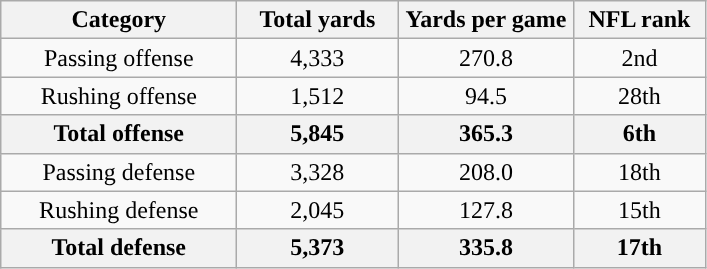<table class="wikitable" style="text-align:center">
<tr>
<th width=150px>Category</th>
<th width=100px>Total yards</th>
<th width=110px>Yards per game</th>
<th width=80px>NFL rank<br></th>
</tr>
<tr>
<td>Passing offense</td>
<td>4,333</td>
<td>270.8</td>
<td>2nd</td>
</tr>
<tr>
<td>Rushing offense</td>
<td>1,512</td>
<td>94.5</td>
<td>28th</td>
</tr>
<tr>
<th>Total offense</th>
<th>5,845</th>
<th>365.3</th>
<th>6th</th>
</tr>
<tr>
<td>Passing defense</td>
<td>3,328</td>
<td>208.0</td>
<td>18th</td>
</tr>
<tr>
<td>Rushing defense</td>
<td>2,045</td>
<td>127.8</td>
<td>15th</td>
</tr>
<tr>
<th>Total defense</th>
<th>5,373</th>
<th>335.8</th>
<th>17th</th>
</tr>
</table>
